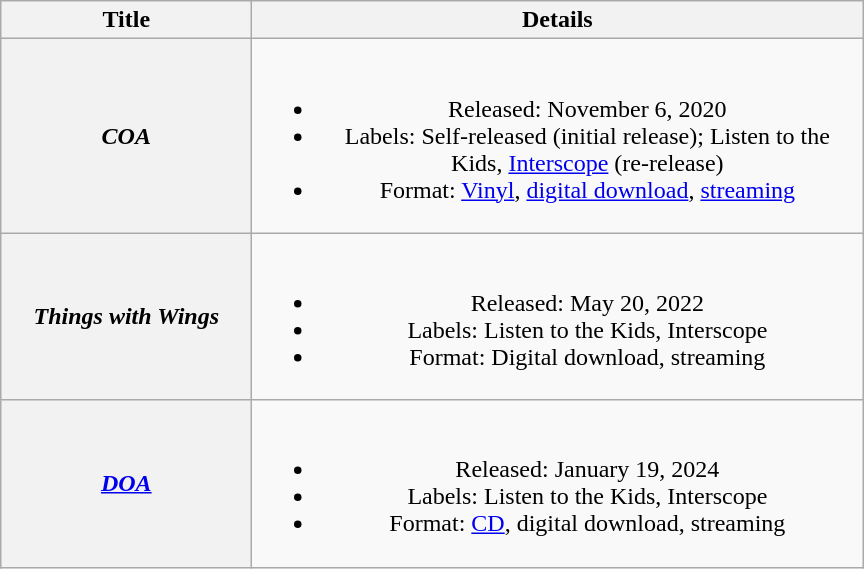<table class="wikitable plainrowheaders" style="text-align:center;">
<tr>
<th scope="col" style="width:10em;">Title</th>
<th scope="col" style="width:25em;">Details</th>
</tr>
<tr>
<th scope="row"><em>COA</em></th>
<td><br><ul><li>Released: November 6, 2020</li><li>Labels: Self-released (initial release); Listen to the Kids, <a href='#'>Interscope</a> (re-release)</li><li>Format: <a href='#'>Vinyl</a>, <a href='#'>digital download</a>, <a href='#'>streaming</a></li></ul></td>
</tr>
<tr>
<th scope="row"><em>Things with Wings</em></th>
<td><br><ul><li>Released: May 20, 2022</li><li>Labels: Listen to the Kids, Interscope</li><li>Format: Digital download, streaming</li></ul></td>
</tr>
<tr>
<th scope="row"><em><a href='#'>DOA</a></em></th>
<td><br><ul><li>Released: January 19, 2024</li><li>Labels: Listen to the Kids, Interscope</li><li>Format: <a href='#'>CD</a>, digital download, streaming</li></ul></td>
</tr>
</table>
